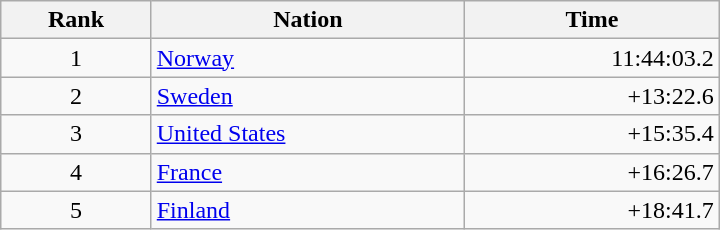<table class="wikitable" style="width:30em;margin-bottom:0;">
<tr>
<th>Rank</th>
<th>Nation</th>
<th>Time</th>
</tr>
<tr>
<td style="text-align:center;">1</td>
<td> <a href='#'>Norway</a></td>
<td align="right">11:44:03.2</td>
</tr>
<tr>
<td style="text-align:center;">2</td>
<td> <a href='#'>Sweden</a></td>
<td align="right">+13:22.6</td>
</tr>
<tr>
<td style="text-align:center;">3</td>
<td> <a href='#'>United States</a></td>
<td align="right">+15:35.4</td>
</tr>
<tr>
<td style="text-align:center;">4</td>
<td> <a href='#'>France</a></td>
<td align="right">+16:26.7</td>
</tr>
<tr>
<td style="text-align:center;">5</td>
<td> <a href='#'>Finland</a></td>
<td align="right">+18:41.7</td>
</tr>
</table>
